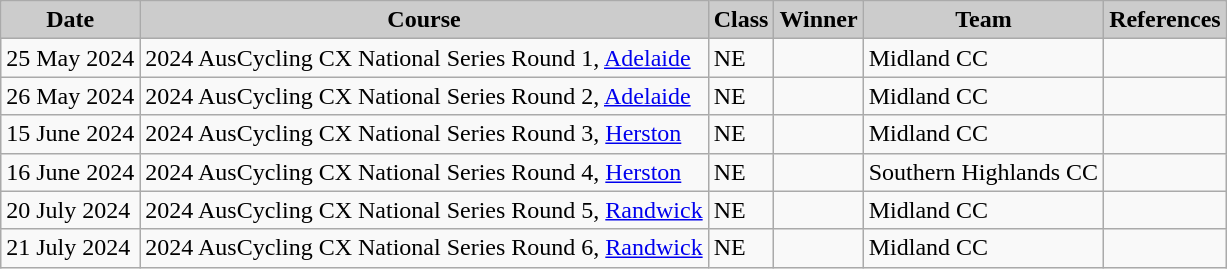<table class="wikitable sortable alternance ">
<tr>
<th scope="col" style="background-color:#CCCCCC;">Date</th>
<th scope="col" style="background-color:#CCCCCC;">Course</th>
<th scope="col" style="background-color:#CCCCCC;">Class</th>
<th scope="col" style="background-color:#CCCCCC;">Winner</th>
<th scope="col" style="background-color:#CCCCCC;">Team</th>
<th scope="col" style="background-color:#CCCCCC;">References</th>
</tr>
<tr>
<td>25 May 2024</td>
<td> 2024 AusCycling CX National Series Round 1, <a href='#'>Adelaide</a></td>
<td>NE</td>
<td></td>
<td>Midland CC</td>
<td></td>
</tr>
<tr>
<td>26 May 2024</td>
<td> 2024 AusCycling CX National Series Round 2, <a href='#'>Adelaide</a></td>
<td>NE</td>
<td></td>
<td>Midland CC</td>
<td></td>
</tr>
<tr>
<td>15 June 2024</td>
<td> 2024 AusCycling CX National Series Round 3, <a href='#'>Herston</a></td>
<td>NE</td>
<td></td>
<td>Midland CC</td>
<td></td>
</tr>
<tr>
<td>16 June 2024</td>
<td> 2024 AusCycling CX National Series Round 4, <a href='#'>Herston</a></td>
<td>NE</td>
<td></td>
<td>Southern Highlands CC</td>
<td></td>
</tr>
<tr>
<td>20 July 2024</td>
<td> 2024 AusCycling CX National Series Round 5, <a href='#'>Randwick</a></td>
<td>NE</td>
<td></td>
<td>Midland CC</td>
<td></td>
</tr>
<tr>
<td>21 July 2024</td>
<td> 2024 AusCycling CX National Series Round 6, <a href='#'>Randwick</a></td>
<td>NE</td>
<td></td>
<td>Midland CC</td>
<td></td>
</tr>
</table>
